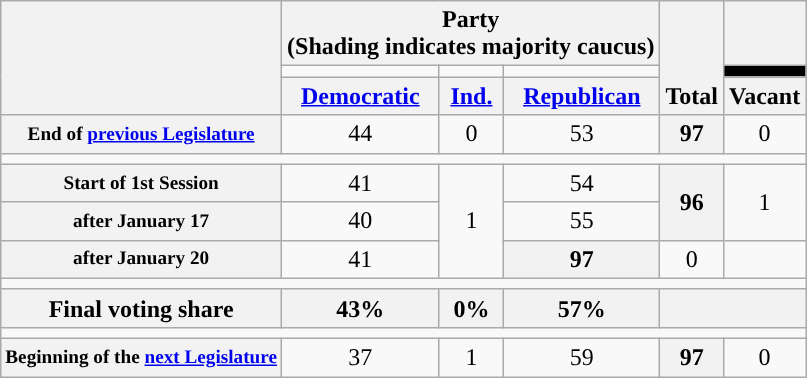<table class=wikitable style="text-align:center">
<tr style="vertical-align:bottom;">
<th rowspan=3></th>
<th colspan=3>Party <div>(Shading indicates majority caucus)</div></th>
<th rowspan=3>Total</th>
<th></th>
</tr>
<tr style="height:5px">
<td style="background-color:"></td>
<td style="background-color:"></td>
<td style="background-color:"></td>
<td style="background:black;"></td>
</tr>
<tr>
<th><a href='#'>Democratic</a></th>
<th><a href='#'>Ind.</a></th>
<th><a href='#'>Republican</a></th>
<th>Vacant</th>
</tr>
<tr>
<th style="font-size:80%;">End of <a href='#'>previous Legislature</a></th>
<td>44</td>
<td>0</td>
<td>53</td>
<th>97</th>
<td>0</td>
</tr>
<tr>
<td colspan=6></td>
</tr>
<tr>
<th style="font-size:80%;">Start of 1st Session</th>
<td>41</td>
<td rowspan="3">1</td>
<td>54</td>
<th rowspan="2">96</th>
<td rowspan="2">1</td>
</tr>
<tr>
<th style="font-size:80%;">after January 17</th>
<td>40</td>
<td>55</td>
</tr>
<tr>
<th style="font-size:80%;">after January 20</th>
<td>41</td>
<th>97</th>
<td>0</td>
</tr>
<tr>
<td colspan=6></td>
</tr>
<tr>
<th>Final voting share</th>
<th>43%</th>
<th>0%</th>
<th>57%</th>
<th colspan=2></th>
</tr>
<tr>
<td colspan=6></td>
</tr>
<tr>
<th style="font-size:80%;">Beginning of the <a href='#'>next Legislature</a></th>
<td>37</td>
<td>1</td>
<td>59</td>
<th>97</th>
<td>0</td>
</tr>
</table>
